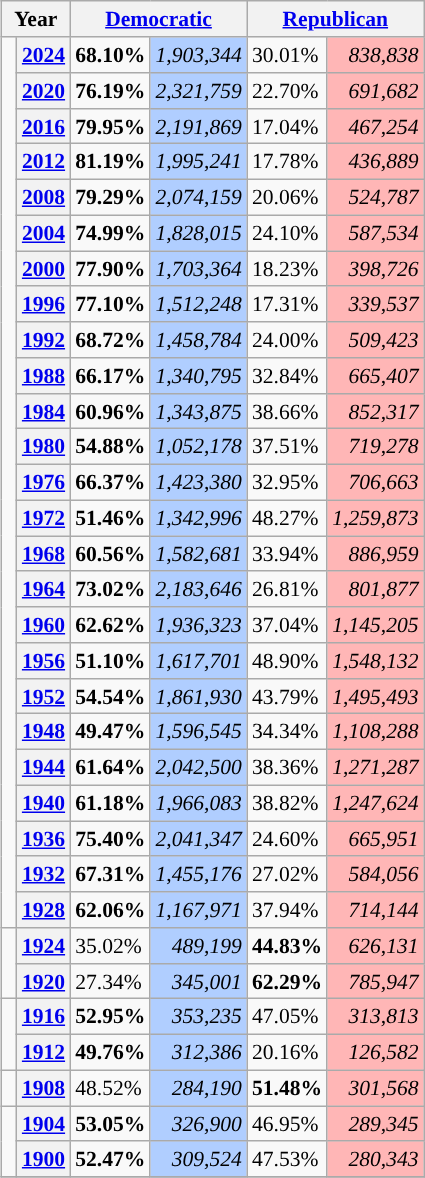<table class="wikitable" style="float:right; width:400; font-size:90%; margin-left:1em;">
<tr>
<th colspan="2" scope="col">Year</th>
<th colspan="2" scope="col"><a href='#'>Democratic</a></th>
<th colspan="2" scope="col"><a href='#'>Republican</a></th>
</tr>
<tr>
<td rowspan="25" style="width: 0.25em; background-color: "></td>
<th><a href='#'>2024</a></th>
<td><strong>68.10%</strong></td>
<td style="text-align:right; background:#b0ceff;"><em>1,903,344</em></td>
<td>30.01%</td>
<td style="text-align:right; background:#ffb6b6;"><em>838,838</em></td>
</tr>
<tr>
<th><a href='#'>2020</a></th>
<td><strong>76.19%</strong></td>
<td style="text-align:right; background:#b0ceff;"><em>2,321,759</em></td>
<td>22.70%</td>
<td style="text-align:right; background:#ffb6b6;"><em>691,682</em></td>
</tr>
<tr>
<th><a href='#'>2016</a></th>
<td><strong>79.95%</strong></td>
<td style="text-align:right; background:#b0ceff;"><em>2,191,869</em></td>
<td>17.04%</td>
<td style="text-align:right; background:#ffb6b6;"><em>467,254</em></td>
</tr>
<tr>
<th><a href='#'>2012</a></th>
<td><strong>81.19%</strong></td>
<td style="text-align:right; background:#b0ceff;"><em>1,995,241</em></td>
<td>17.78%</td>
<td style="text-align:right; background:#ffb6b6;"><em>436,889</em></td>
</tr>
<tr>
<th><a href='#'>2008</a></th>
<td><strong>79.29%</strong></td>
<td style="text-align:right; background:#b0ceff;"><em>2,074,159</em></td>
<td>20.06%</td>
<td style="text-align:right; background:#ffb6b6;"><em>524,787</em></td>
</tr>
<tr>
<th><a href='#'>2004</a></th>
<td><strong>74.99%</strong></td>
<td style="text-align:right; background:#b0ceff;"><em>1,828,015</em></td>
<td>24.10%</td>
<td style="text-align:right; background:#ffb6b6;"><em>587,534</em></td>
</tr>
<tr>
<th><a href='#'>2000</a></th>
<td><strong>77.90%</strong></td>
<td style="text-align:right; background:#b0ceff;"><em>1,703,364</em></td>
<td>18.23%</td>
<td style="text-align:right; background:#ffb6b6;"><em>398,726</em></td>
</tr>
<tr>
<th><a href='#'>1996</a></th>
<td><strong>77.10%</strong></td>
<td style="text-align:right; background:#b0ceff;"><em>1,512,248</em></td>
<td>17.31%</td>
<td style="text-align:right; background:#ffb6b6;"><em>339,537</em></td>
</tr>
<tr>
<th><a href='#'>1992</a></th>
<td><strong>68.72%</strong></td>
<td style="text-align:right; background:#b0ceff;"><em>1,458,784</em></td>
<td>24.00%</td>
<td style="text-align:right; background:#ffb6b6;"><em>509,423</em></td>
</tr>
<tr>
<th><a href='#'>1988</a></th>
<td><strong>66.17%</strong></td>
<td style="text-align:right; background:#b0ceff;"><em>1,340,795</em></td>
<td>32.84%</td>
<td style="text-align:right; background:#ffb6b6;"><em>665,407</em></td>
</tr>
<tr>
<th><a href='#'>1984</a></th>
<td><strong>60.96%</strong></td>
<td style="text-align:right; background:#b0ceff;"><em>1,343,875</em></td>
<td>38.66%</td>
<td style="text-align:right; background:#ffb6b6;"><em>852,317</em></td>
</tr>
<tr>
<th><a href='#'>1980</a></th>
<td><strong>54.88%</strong></td>
<td style="text-align:right; background:#b0ceff;"><em>1,052,178</em></td>
<td>37.51%</td>
<td style="text-align:right; background:#ffb6b6;"><em>719,278</em></td>
</tr>
<tr>
<th><a href='#'>1976</a></th>
<td><strong>66.37%</strong></td>
<td style="text-align:right; background:#b0ceff;"><em>1,423,380</em></td>
<td>32.95%</td>
<td style="text-align:right; background:#ffb6b6;"><em>706,663</em></td>
</tr>
<tr>
<th><a href='#'>1972</a></th>
<td><strong>51.46%</strong></td>
<td style="text-align:right; background:#b0ceff;"><em>1,342,996</em></td>
<td>48.27%</td>
<td style="text-align:right; background:#ffb6b6;"><em>1,259,873</em></td>
</tr>
<tr>
<th><a href='#'>1968</a></th>
<td><strong>60.56%</strong></td>
<td style="text-align:right; background:#b0ceff;"><em>1,582,681</em></td>
<td>33.94%</td>
<td style="text-align:right; background:#ffb6b6;"><em>886,959</em></td>
</tr>
<tr>
<th><a href='#'>1964</a></th>
<td><strong>73.02%</strong></td>
<td style="text-align:right; background:#b0ceff;"><em>2,183,646</em></td>
<td>26.81%</td>
<td style="text-align:right; background:#ffb6b6;"><em>801,877</em></td>
</tr>
<tr>
<th><a href='#'>1960</a></th>
<td><strong>62.62%</strong></td>
<td style="text-align:right; background:#b0ceff;"><em>1,936,323</em></td>
<td>37.04%</td>
<td style="text-align:right; background:#ffb6b6;"><em>1,145,205</em></td>
</tr>
<tr>
<th><a href='#'>1956</a></th>
<td><strong>51.10%</strong></td>
<td style="text-align:right; background:#b0ceff;"><em>1,617,701</em></td>
<td>48.90%</td>
<td style="text-align:right; background:#ffb6b6;"><em>1,548,132</em></td>
</tr>
<tr>
<th><a href='#'>1952</a></th>
<td><strong>54.54%</strong></td>
<td style="text-align:right; background:#b0ceff;"><em>1,861,930</em></td>
<td>43.79%</td>
<td style="text-align:right; background:#ffb6b6;"><em>1,495,493</em></td>
</tr>
<tr>
<th><a href='#'>1948</a></th>
<td><strong>49.47%</strong></td>
<td style="text-align:right; background:#b0ceff;"><em>1,596,545</em></td>
<td>34.34%</td>
<td style="text-align:right; background:#ffb6b6;"><em>1,108,288</em></td>
</tr>
<tr>
<th><a href='#'>1944</a></th>
<td><strong>61.64%</strong></td>
<td style="text-align:right; background:#b0ceff;"><em>2,042,500</em></td>
<td>38.36%</td>
<td style="text-align:right; background:#ffb6b6;"><em>1,271,287</em></td>
</tr>
<tr>
<th><a href='#'>1940</a></th>
<td><strong>61.18%</strong></td>
<td style="text-align:right; background:#b0ceff;"><em>1,966,083</em></td>
<td>38.82%</td>
<td style="text-align:right; background:#ffb6b6;"><em>1,247,624</em></td>
</tr>
<tr>
<th><a href='#'>1936</a></th>
<td><strong>75.40%</strong></td>
<td style="text-align:right; background:#b0ceff;"><em>2,041,347</em></td>
<td>24.60%</td>
<td style="text-align:right; background:#ffb6b6;"><em>665,951</em></td>
</tr>
<tr>
<th><a href='#'>1932</a></th>
<td><strong>67.31%</strong></td>
<td style="text-align:right; background:#b0ceff;"><em>1,455,176</em></td>
<td>27.02%</td>
<td style="text-align:right; background:#ffb6b6;"><em>584,056</em></td>
</tr>
<tr>
<th><a href='#'>1928</a></th>
<td><strong>62.06%</strong></td>
<td style="text-align:right; background:#b0ceff;"><em>1,167,971</em></td>
<td>37.94%</td>
<td style="text-align:right; background:#ffb6b6;"><em>714,144</em></td>
</tr>
<tr>
<td rowspan="2" style="width: 0.25em; background-color: "></td>
<th><a href='#'>1924</a></th>
<td>35.02%</td>
<td style="text-align:right; background:#b0ceff;"><em>489,199</em></td>
<td><strong>44.83%</strong></td>
<td style="text-align:right; background:#ffb6b6;"><em>626,131</em></td>
</tr>
<tr>
<th><a href='#'>1920</a></th>
<td>27.34%</td>
<td style="text-align:right; background:#b0ceff;"><em>345,001</em></td>
<td><strong>62.29%</strong></td>
<td style="text-align:right; background:#ffb6b6;"><em>785,947</em></td>
</tr>
<tr>
<td rowspan="2" style="width: 0.25em; background-color: "></td>
<th><a href='#'>1916</a></th>
<td><strong>52.95%</strong></td>
<td style="text-align:right; background:#b0ceff;"><em>353,235</em></td>
<td>47.05%</td>
<td style="text-align:right; background:#ffb6b6;"><em>313,813</em></td>
</tr>
<tr>
<th><a href='#'>1912</a></th>
<td><strong>49.76%</strong></td>
<td style="text-align:right; background:#b0ceff;"><em>312,386</em></td>
<td>20.16%</td>
<td style="text-align:right; background:#ffb6b6;"><em>126,582</em></td>
</tr>
<tr>
<td style="width: 0.25em; background-color: "></td>
<th><a href='#'>1908</a></th>
<td>48.52%</td>
<td style="text-align:right; background:#b0ceff;"><em>284,190</em></td>
<td><strong>51.48%</strong></td>
<td style="text-align:right; background:#ffb6b6;"><em>301,568</em></td>
</tr>
<tr>
<td rowspan="2" style="width: 0.25em; background-color: "></td>
<th><a href='#'>1904</a></th>
<td><strong>53.05%</strong></td>
<td style="text-align:right; background:#b0ceff;"><em>326,900</em></td>
<td>46.95%</td>
<td style="text-align:right; background:#ffb6b6;"><em>289,345</em></td>
</tr>
<tr>
<th><a href='#'>1900</a></th>
<td><strong>52.47%</strong></td>
<td style="text-align:right; background:#b0ceff;"><em>309,524</em></td>
<td>47.53%</td>
<td style="text-align:right; background:#ffb6b6;"><em>280,343</em></td>
</tr>
<tr>
</tr>
</table>
